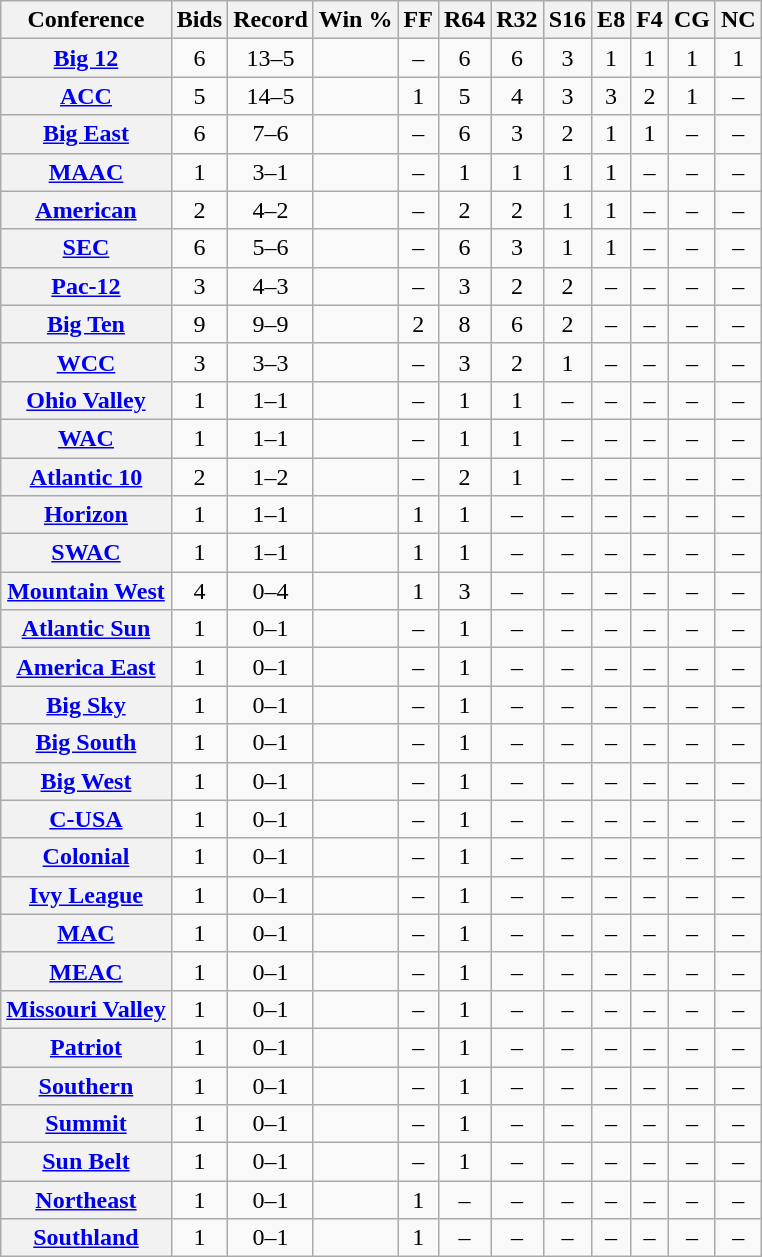<table class="wikitable sortable plainrowheaders" style="text-align:center;">
<tr>
<th scope="col">Conference</th>
<th scope="col">Bids</th>
<th scope="col">Record</th>
<th scope="col">Win %</th>
<th scope="col">FF</th>
<th scope="col">R64</th>
<th scope="col">R32</th>
<th scope="col">S16</th>
<th scope="col">E8</th>
<th scope="col">F4</th>
<th scope="col">CG</th>
<th scope="col">NC</th>
</tr>
<tr>
<th scope="row"><a href='#'>Big 12</a></th>
<td>6</td>
<td>13–5</td>
<td></td>
<td>–</td>
<td>6</td>
<td>6</td>
<td>3</td>
<td>1</td>
<td>1</td>
<td>1</td>
<td>1</td>
</tr>
<tr>
<th scope="row"><a href='#'>ACC</a></th>
<td>5</td>
<td>14–5</td>
<td></td>
<td>1</td>
<td>5</td>
<td>4</td>
<td>3</td>
<td>3</td>
<td>2</td>
<td>1</td>
<td>–</td>
</tr>
<tr>
<th scope="row"><a href='#'>Big East</a></th>
<td>6</td>
<td>7–6</td>
<td></td>
<td>–</td>
<td>6</td>
<td>3</td>
<td>2</td>
<td>1</td>
<td>1</td>
<td>–</td>
<td>–</td>
</tr>
<tr>
<th scope="row"><a href='#'>MAAC</a></th>
<td>1</td>
<td>3–1</td>
<td></td>
<td>–</td>
<td>1</td>
<td>1</td>
<td>1</td>
<td>1</td>
<td>–</td>
<td>–</td>
<td>–</td>
</tr>
<tr>
<th scope="row"><a href='#'>American</a></th>
<td>2</td>
<td>4–2</td>
<td></td>
<td>–</td>
<td>2</td>
<td>2</td>
<td>1</td>
<td>1</td>
<td>–</td>
<td>–</td>
<td>–</td>
</tr>
<tr>
<th scope="row"><a href='#'>SEC</a></th>
<td>6</td>
<td>5–6</td>
<td></td>
<td>–</td>
<td>6</td>
<td>3</td>
<td>1</td>
<td>1</td>
<td>–</td>
<td>–</td>
<td>–</td>
</tr>
<tr>
<th scope="row"><a href='#'>Pac-12</a></th>
<td>3</td>
<td>4–3</td>
<td></td>
<td>–</td>
<td>3</td>
<td>2</td>
<td>2</td>
<td>–</td>
<td>–</td>
<td>–</td>
<td>–</td>
</tr>
<tr>
<th scope="row"><a href='#'>Big Ten</a></th>
<td>9</td>
<td>9–9</td>
<td></td>
<td>2</td>
<td>8</td>
<td>6</td>
<td>2</td>
<td>–</td>
<td>–</td>
<td>–</td>
<td>–</td>
</tr>
<tr>
<th scope="row"><a href='#'>WCC</a></th>
<td>3</td>
<td>3–3</td>
<td></td>
<td>–</td>
<td>3</td>
<td>2</td>
<td>1</td>
<td>–</td>
<td>–</td>
<td>–</td>
<td>–</td>
</tr>
<tr>
<th scope="row"><a href='#'>Ohio Valley</a></th>
<td>1</td>
<td>1–1</td>
<td></td>
<td>–</td>
<td>1</td>
<td>1</td>
<td>–</td>
<td>–</td>
<td>–</td>
<td>–</td>
<td>–</td>
</tr>
<tr>
<th scope="row"><a href='#'>WAC</a></th>
<td>1</td>
<td>1–1</td>
<td></td>
<td>–</td>
<td>1</td>
<td>1</td>
<td>–</td>
<td>–</td>
<td>–</td>
<td>–</td>
<td>–</td>
</tr>
<tr>
<th scope="row"><a href='#'>Atlantic 10</a></th>
<td>2</td>
<td>1–2</td>
<td></td>
<td>–</td>
<td>2</td>
<td>1</td>
<td>–</td>
<td>–</td>
<td>–</td>
<td>–</td>
<td>–</td>
</tr>
<tr>
<th scope="row"><a href='#'>Horizon</a></th>
<td>1</td>
<td>1–1</td>
<td></td>
<td>1</td>
<td>1</td>
<td>–</td>
<td>–</td>
<td>–</td>
<td>–</td>
<td>–</td>
<td>–</td>
</tr>
<tr>
<th scope="row"><a href='#'>SWAC</a></th>
<td>1</td>
<td>1–1</td>
<td></td>
<td>1</td>
<td>1</td>
<td>–</td>
<td>–</td>
<td>–</td>
<td>–</td>
<td>–</td>
<td>–</td>
</tr>
<tr>
<th scope="row"><a href='#'>Mountain West</a></th>
<td>4</td>
<td>0–4</td>
<td></td>
<td>1</td>
<td>3</td>
<td>–</td>
<td>–</td>
<td>–</td>
<td>–</td>
<td>–</td>
<td>–</td>
</tr>
<tr>
<th scope="row"><a href='#'>Atlantic Sun</a></th>
<td>1</td>
<td>0–1</td>
<td></td>
<td>–</td>
<td>1</td>
<td>–</td>
<td>–</td>
<td>–</td>
<td>–</td>
<td>–</td>
<td>–</td>
</tr>
<tr>
<th scope="row"><a href='#'>America East</a></th>
<td>1</td>
<td>0–1</td>
<td></td>
<td>–</td>
<td>1</td>
<td>–</td>
<td>–</td>
<td>–</td>
<td>–</td>
<td>–</td>
<td>–</td>
</tr>
<tr>
<th scope="row"><a href='#'>Big Sky</a></th>
<td>1</td>
<td>0–1</td>
<td></td>
<td>–</td>
<td>1</td>
<td>–</td>
<td>–</td>
<td>–</td>
<td>–</td>
<td>–</td>
<td>–</td>
</tr>
<tr>
<th scope="row"><a href='#'>Big South</a></th>
<td>1</td>
<td>0–1</td>
<td></td>
<td>–</td>
<td>1</td>
<td>–</td>
<td>–</td>
<td>–</td>
<td>–</td>
<td>–</td>
<td>–</td>
</tr>
<tr>
<th scope="row"><a href='#'>Big West</a></th>
<td>1</td>
<td>0–1</td>
<td></td>
<td>–</td>
<td>1</td>
<td>–</td>
<td>–</td>
<td>–</td>
<td>–</td>
<td>–</td>
<td>–</td>
</tr>
<tr>
<th scope="row"><a href='#'>C-USA</a></th>
<td>1</td>
<td>0–1</td>
<td></td>
<td>–</td>
<td>1</td>
<td>–</td>
<td>–</td>
<td>–</td>
<td>–</td>
<td>–</td>
<td>–</td>
</tr>
<tr>
<th scope="row"><a href='#'>Colonial</a></th>
<td>1</td>
<td>0–1</td>
<td></td>
<td>–</td>
<td>1</td>
<td>–</td>
<td>–</td>
<td>–</td>
<td>–</td>
<td>–</td>
<td>–</td>
</tr>
<tr>
<th scope="row"><a href='#'>Ivy League</a></th>
<td>1</td>
<td>0–1</td>
<td></td>
<td>–</td>
<td>1</td>
<td>–</td>
<td>–</td>
<td>–</td>
<td>–</td>
<td>–</td>
<td>–</td>
</tr>
<tr>
<th scope="row"><a href='#'>MAC</a></th>
<td>1</td>
<td>0–1</td>
<td></td>
<td>–</td>
<td>1</td>
<td>–</td>
<td>–</td>
<td>–</td>
<td>–</td>
<td>–</td>
<td>–</td>
</tr>
<tr>
<th scope="row"><a href='#'>MEAC</a></th>
<td>1</td>
<td>0–1</td>
<td></td>
<td>–</td>
<td>1</td>
<td>–</td>
<td>–</td>
<td>–</td>
<td>–</td>
<td>–</td>
<td>–</td>
</tr>
<tr>
<th scope="row"><a href='#'>Missouri Valley</a></th>
<td>1</td>
<td>0–1</td>
<td></td>
<td>–</td>
<td>1</td>
<td>–</td>
<td>–</td>
<td>–</td>
<td>–</td>
<td>–</td>
<td>–</td>
</tr>
<tr>
<th scope="row"><a href='#'>Patriot</a></th>
<td>1</td>
<td>0–1</td>
<td></td>
<td>–</td>
<td>1</td>
<td>–</td>
<td>–</td>
<td>–</td>
<td>–</td>
<td>–</td>
<td>–</td>
</tr>
<tr>
<th scope="row"><a href='#'>Southern</a></th>
<td>1</td>
<td>0–1</td>
<td></td>
<td>–</td>
<td>1</td>
<td>–</td>
<td>–</td>
<td>–</td>
<td>–</td>
<td>–</td>
<td>–</td>
</tr>
<tr>
<th scope="row"><a href='#'>Summit</a></th>
<td>1</td>
<td>0–1</td>
<td></td>
<td>–</td>
<td>1</td>
<td>–</td>
<td>–</td>
<td>–</td>
<td>–</td>
<td>–</td>
<td>–</td>
</tr>
<tr>
<th scope="row"><a href='#'>Sun Belt</a></th>
<td>1</td>
<td>0–1</td>
<td></td>
<td>–</td>
<td>1</td>
<td>–</td>
<td>–</td>
<td>–</td>
<td>–</td>
<td>–</td>
<td>–</td>
</tr>
<tr>
<th scope="row"><a href='#'>Northeast</a></th>
<td>1</td>
<td>0–1</td>
<td></td>
<td>1</td>
<td>–</td>
<td>–</td>
<td>–</td>
<td>–</td>
<td>–</td>
<td>–</td>
<td>–</td>
</tr>
<tr>
<th scope="row"><a href='#'>Southland</a></th>
<td>1</td>
<td>0–1</td>
<td></td>
<td>1</td>
<td>–</td>
<td>–</td>
<td>–</td>
<td>–</td>
<td>–</td>
<td>–</td>
<td>–</td>
</tr>
</table>
